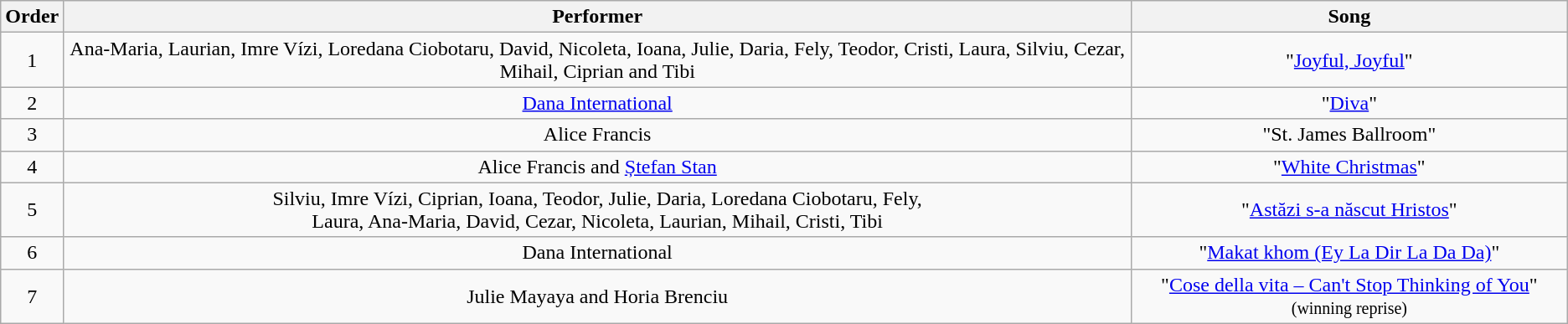<table class="wikitable" style="text-align:center">
<tr>
<th>Order</th>
<th>Performer</th>
<th>Song</th>
</tr>
<tr>
<td>1</td>
<td>Ana-Maria, Laurian, Imre Vízi, Loredana Ciobotaru, David, Nicoleta, Ioana, Julie, Daria, Fely, Teodor, Cristi, Laura, Silviu, Cezar, Mihail, Ciprian and Tibi</td>
<td>"<a href='#'>Joyful, Joyful</a>"</td>
</tr>
<tr>
<td>2</td>
<td><a href='#'>Dana International</a></td>
<td>"<a href='#'>Diva</a>"</td>
</tr>
<tr>
<td>3</td>
<td>Alice Francis</td>
<td>"St. James Ballroom"</td>
</tr>
<tr>
<td>4</td>
<td>Alice Francis and <a href='#'>Ștefan Stan</a></td>
<td>"<a href='#'>White Christmas</a>"</td>
</tr>
<tr>
<td>5</td>
<td>Silviu, Imre Vízi, Ciprian, Ioana, Teodor, Julie, Daria, Loredana Ciobotaru, Fely,<br>Laura, Ana-Maria, David, Cezar, Nicoleta, Laurian, Mihail, Cristi, Tibi</td>
<td>"<a href='#'>Astăzi s-a născut Hristos</a>"</td>
</tr>
<tr>
<td>6</td>
<td>Dana International</td>
<td>"<a href='#'>Makat khom (Ey La Dir La Da Da)</a>"</td>
</tr>
<tr>
<td>7</td>
<td>Julie Mayaya and Horia Brenciu</td>
<td>"<a href='#'>Cose della vita – Can't Stop Thinking of You</a>"<small> (winning reprise)</small></td>
</tr>
</table>
